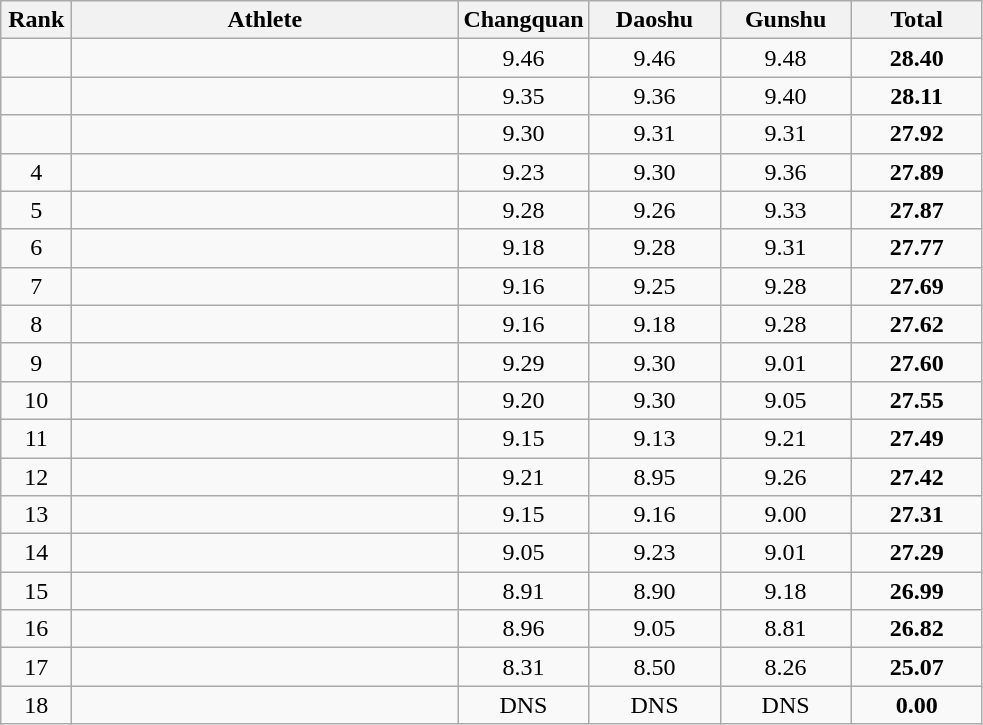<table class=wikitable style="text-align:center">
<tr>
<th width=40>Rank</th>
<th width=250>Athlete</th>
<th width=80>Changquan</th>
<th width=80>Daoshu</th>
<th width=80>Gunshu</th>
<th width=80>Total</th>
</tr>
<tr>
<td></td>
<td align=left></td>
<td>9.46</td>
<td>9.46</td>
<td>9.48</td>
<td><strong>28.40</strong></td>
</tr>
<tr>
<td></td>
<td align=left></td>
<td>9.35</td>
<td>9.36</td>
<td>9.40</td>
<td><strong>28.11</strong></td>
</tr>
<tr>
<td></td>
<td align=left></td>
<td>9.30</td>
<td>9.31</td>
<td>9.31</td>
<td><strong>27.92</strong></td>
</tr>
<tr>
<td>4</td>
<td align=left></td>
<td>9.23</td>
<td>9.30</td>
<td>9.36</td>
<td><strong>27.89</strong></td>
</tr>
<tr>
<td>5</td>
<td align=left></td>
<td>9.28</td>
<td>9.26</td>
<td>9.33</td>
<td><strong>27.87</strong></td>
</tr>
<tr>
<td>6</td>
<td align=left></td>
<td>9.18</td>
<td>9.28</td>
<td>9.31</td>
<td><strong>27.77</strong></td>
</tr>
<tr>
<td>7</td>
<td align=left></td>
<td>9.16</td>
<td>9.25</td>
<td>9.28</td>
<td><strong>27.69</strong></td>
</tr>
<tr>
<td>8</td>
<td align=left></td>
<td>9.16</td>
<td>9.18</td>
<td>9.28</td>
<td><strong>27.62</strong></td>
</tr>
<tr>
<td>9</td>
<td align=left></td>
<td>9.29</td>
<td>9.30</td>
<td>9.01</td>
<td><strong>27.60</strong></td>
</tr>
<tr>
<td>10</td>
<td align=left></td>
<td>9.20</td>
<td>9.30</td>
<td>9.05</td>
<td><strong>27.55</strong></td>
</tr>
<tr>
<td>11</td>
<td align=left></td>
<td>9.15</td>
<td>9.13</td>
<td>9.21</td>
<td><strong>27.49</strong></td>
</tr>
<tr>
<td>12</td>
<td align=left></td>
<td>9.21</td>
<td>8.95</td>
<td>9.26</td>
<td><strong>27.42</strong></td>
</tr>
<tr>
<td>13</td>
<td align=left></td>
<td>9.15</td>
<td>9.16</td>
<td>9.00</td>
<td><strong>27.31</strong></td>
</tr>
<tr>
<td>14</td>
<td align=left></td>
<td>9.05</td>
<td>9.23</td>
<td>9.01</td>
<td><strong>27.29</strong></td>
</tr>
<tr>
<td>15</td>
<td align=left></td>
<td>8.91</td>
<td>8.90</td>
<td>9.18</td>
<td><strong>26.99</strong></td>
</tr>
<tr>
<td>16</td>
<td align=left></td>
<td>8.96</td>
<td>9.05</td>
<td>8.81</td>
<td><strong>26.82</strong></td>
</tr>
<tr>
<td>17</td>
<td align=left></td>
<td>8.31</td>
<td>8.50</td>
<td>8.26</td>
<td><strong>25.07</strong></td>
</tr>
<tr>
<td>18</td>
<td align=left></td>
<td>DNS</td>
<td>DNS</td>
<td>DNS</td>
<td><strong>0.00</strong></td>
</tr>
</table>
